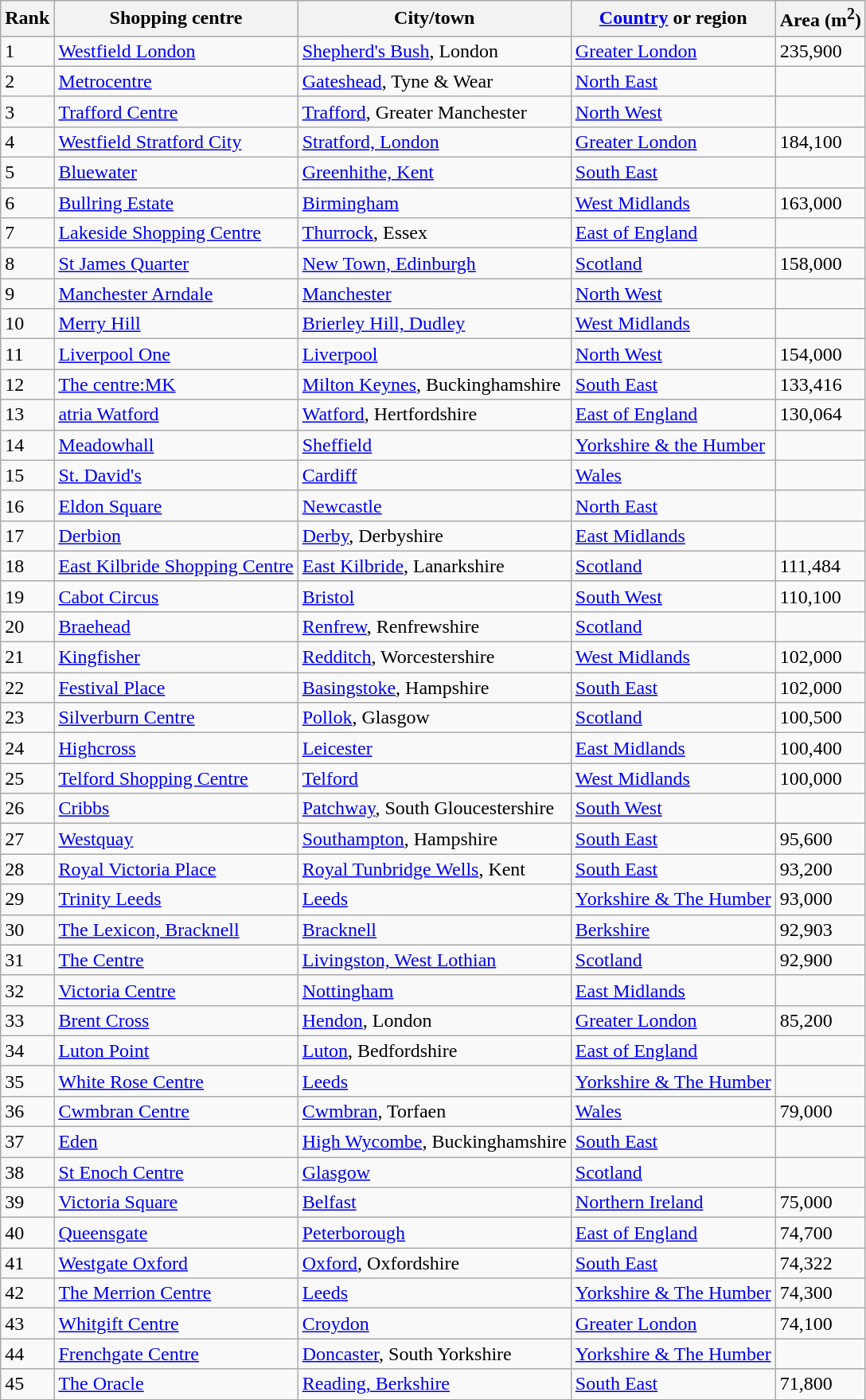<table class="wikitable sortable">
<tr>
<th>Rank</th>
<th>Shopping centre</th>
<th>City/town</th>
<th><a href='#'>Country</a> or region</th>
<th>Area (m<sup>2</sup>)</th>
</tr>
<tr>
<td>1</td>
<td><a href='#'>Westfield London</a></td>
<td><a href='#'>Shepherd's Bush</a>, London</td>
<td><a href='#'>Greater London</a></td>
<td>235,900</td>
</tr>
<tr>
<td>2</td>
<td><a href='#'>Metrocentre</a></td>
<td><a href='#'>Gateshead</a>, Tyne & Wear</td>
<td><a href='#'>North East</a></td>
<td></td>
</tr>
<tr>
<td>3</td>
<td><a href='#'>Trafford Centre</a></td>
<td><a href='#'>Trafford</a>, Greater Manchester</td>
<td><a href='#'>North West</a></td>
<td></td>
</tr>
<tr>
<td>4</td>
<td><a href='#'>Westfield Stratford City</a></td>
<td><a href='#'>Stratford, London</a></td>
<td><a href='#'>Greater London</a></td>
<td>184,100</td>
</tr>
<tr>
<td>5</td>
<td><a href='#'>Bluewater</a></td>
<td><a href='#'>Greenhithe, Kent</a></td>
<td><a href='#'>South East</a></td>
<td></td>
</tr>
<tr>
<td>6</td>
<td><a href='#'>Bullring Estate</a></td>
<td><a href='#'>Birmingham</a></td>
<td><a href='#'>West Midlands</a></td>
<td>163,000</td>
</tr>
<tr>
<td>7</td>
<td><a href='#'>Lakeside Shopping Centre</a></td>
<td><a href='#'>Thurrock</a>, Essex</td>
<td><a href='#'>East of England</a></td>
<td></td>
</tr>
<tr>
<td>8</td>
<td><a href='#'>St James Quarter</a></td>
<td><a href='#'>New Town, Edinburgh</a></td>
<td><a href='#'>Scotland</a></td>
<td>158,000</td>
</tr>
<tr>
<td>9</td>
<td><a href='#'>Manchester Arndale</a></td>
<td><a href='#'>Manchester</a></td>
<td><a href='#'>North West</a></td>
<td></td>
</tr>
<tr>
<td>10</td>
<td><a href='#'>Merry Hill</a></td>
<td><a href='#'> Brierley Hill, Dudley</a></td>
<td><a href='#'>West Midlands</a></td>
<td></td>
</tr>
<tr>
<td>11</td>
<td><a href='#'>Liverpool One</a></td>
<td><a href='#'>Liverpool</a></td>
<td><a href='#'>North West</a></td>
<td>154,000</td>
</tr>
<tr>
<td>12</td>
<td><a href='#'>The centre:MK</a></td>
<td><a href='#'>Milton Keynes</a>, Buckinghamshire</td>
<td><a href='#'>South East</a></td>
<td>133,416</td>
</tr>
<tr>
<td>13</td>
<td><a href='#'>atria Watford</a></td>
<td><a href='#'>Watford</a>, Hertfordshire</td>
<td><a href='#'>East of England</a></td>
<td>130,064</td>
</tr>
<tr>
<td>14</td>
<td><a href='#'>Meadowhall</a></td>
<td><a href='#'>Sheffield</a></td>
<td><a href='#'>Yorkshire & the Humber</a></td>
<td></td>
</tr>
<tr>
<td>15</td>
<td><a href='#'>St. David's</a></td>
<td><a href='#'>Cardiff</a></td>
<td><a href='#'>Wales</a></td>
<td></td>
</tr>
<tr>
<td>16</td>
<td><a href='#'>Eldon Square</a></td>
<td><a href='#'>Newcastle</a></td>
<td><a href='#'>North East</a></td>
<td></td>
</tr>
<tr>
<td>17</td>
<td><a href='#'>Derbion</a></td>
<td><a href='#'>Derby</a>, Derbyshire</td>
<td><a href='#'>East Midlands</a></td>
<td></td>
</tr>
<tr>
<td>18</td>
<td><a href='#'>East Kilbride Shopping Centre</a></td>
<td><a href='#'>East Kilbride</a>, Lanarkshire</td>
<td><a href='#'>Scotland</a></td>
<td>111,484</td>
</tr>
<tr>
<td>19</td>
<td><a href='#'>Cabot Circus</a></td>
<td><a href='#'>Bristol</a></td>
<td><a href='#'>South West</a></td>
<td>110,100</td>
</tr>
<tr>
<td>20</td>
<td><a href='#'>Braehead</a></td>
<td><a href='#'>Renfrew</a>, Renfrewshire</td>
<td><a href='#'>Scotland</a></td>
<td></td>
</tr>
<tr>
<td>21</td>
<td><a href='#'>Kingfisher</a></td>
<td><a href='#'>Redditch</a>, Worcestershire</td>
<td><a href='#'>West Midlands</a></td>
<td>102,000</td>
</tr>
<tr>
<td>22</td>
<td><a href='#'>Festival Place</a></td>
<td><a href='#'>Basingstoke</a>, Hampshire</td>
<td><a href='#'>South East</a></td>
<td>102,000</td>
</tr>
<tr>
<td>23</td>
<td><a href='#'>Silverburn Centre</a></td>
<td><a href='#'>Pollok</a>, Glasgow</td>
<td><a href='#'>Scotland</a></td>
<td>100,500</td>
</tr>
<tr>
<td>24</td>
<td><a href='#'>Highcross</a></td>
<td><a href='#'>Leicester</a></td>
<td><a href='#'>East Midlands</a></td>
<td>100,400</td>
</tr>
<tr>
<td>25</td>
<td><a href='#'>Telford Shopping Centre</a></td>
<td><a href='#'>Telford</a></td>
<td><a href='#'>West Midlands</a></td>
<td>100,000</td>
</tr>
<tr>
<td>26</td>
<td><a href='#'>Cribbs</a></td>
<td><a href='#'>Patchway</a>, South Gloucestershire</td>
<td><a href='#'>South West</a></td>
<td></td>
</tr>
<tr>
<td>27</td>
<td><a href='#'>Westquay</a></td>
<td><a href='#'>Southampton</a>, Hampshire</td>
<td><a href='#'>South East</a></td>
<td>95,600</td>
</tr>
<tr>
<td>28</td>
<td><a href='#'>Royal Victoria Place</a></td>
<td><a href='#'>Royal Tunbridge Wells</a>, Kent</td>
<td><a href='#'>South East</a></td>
<td>93,200</td>
</tr>
<tr>
<td>29</td>
<td><a href='#'>Trinity Leeds</a></td>
<td><a href='#'>Leeds</a></td>
<td><a href='#'>Yorkshire & The Humber</a></td>
<td>93,000</td>
</tr>
<tr>
<td>30</td>
<td><a href='#'>The Lexicon, Bracknell</a></td>
<td><a href='#'>Bracknell</a></td>
<td><a href='#'>Berkshire</a></td>
<td>92,903</td>
</tr>
<tr>
<td>31</td>
<td><a href='#'>The Centre</a></td>
<td><a href='#'>Livingston, West Lothian</a></td>
<td><a href='#'>Scotland</a></td>
<td>92,900</td>
</tr>
<tr>
<td>32</td>
<td><a href='#'>Victoria Centre</a></td>
<td><a href='#'>Nottingham</a></td>
<td><a href='#'>East Midlands</a></td>
<td></td>
</tr>
<tr>
<td>33</td>
<td><a href='#'>Brent Cross</a></td>
<td><a href='#'>Hendon</a>, London</td>
<td><a href='#'>Greater London</a></td>
<td>85,200</td>
</tr>
<tr>
<td>34</td>
<td><a href='#'>Luton Point</a></td>
<td><a href='#'>Luton</a>, Bedfordshire</td>
<td><a href='#'>East of England</a></td>
<td></td>
</tr>
<tr>
<td>35</td>
<td><a href='#'>White Rose Centre</a></td>
<td><a href='#'>Leeds</a></td>
<td><a href='#'>Yorkshire & The Humber</a></td>
<td></td>
</tr>
<tr>
<td>36</td>
<td><a href='#'>Cwmbran Centre</a></td>
<td><a href='#'>Cwmbran</a>, Torfaen</td>
<td><a href='#'>Wales</a></td>
<td>79,000</td>
</tr>
<tr>
<td>37</td>
<td><a href='#'>Eden</a></td>
<td><a href='#'>High Wycombe</a>, Buckinghamshire</td>
<td><a href='#'>South East</a></td>
<td></td>
</tr>
<tr>
<td>38</td>
<td><a href='#'>St Enoch Centre</a></td>
<td><a href='#'>Glasgow</a></td>
<td><a href='#'>Scotland</a></td>
<td></td>
</tr>
<tr>
<td>39</td>
<td><a href='#'>Victoria Square</a></td>
<td><a href='#'>Belfast</a></td>
<td><a href='#'>Northern Ireland</a></td>
<td>75,000</td>
</tr>
<tr>
<td>40</td>
<td><a href='#'>Queensgate</a></td>
<td><a href='#'>Peterborough</a></td>
<td><a href='#'>East of England</a></td>
<td>74,700</td>
</tr>
<tr>
<td>41</td>
<td><a href='#'>Westgate Oxford</a></td>
<td><a href='#'>Oxford</a>, Oxfordshire</td>
<td><a href='#'>South East</a></td>
<td>74,322</td>
</tr>
<tr>
<td>42</td>
<td><a href='#'>The Merrion Centre</a></td>
<td><a href='#'>Leeds</a></td>
<td><a href='#'>Yorkshire & The Humber</a></td>
<td>74,300</td>
</tr>
<tr>
<td>43</td>
<td><a href='#'>Whitgift Centre</a></td>
<td><a href='#'>Croydon</a></td>
<td><a href='#'>Greater London</a></td>
<td>74,100</td>
</tr>
<tr>
<td>44</td>
<td><a href='#'>Frenchgate Centre</a></td>
<td><a href='#'>Doncaster</a>, South Yorkshire</td>
<td><a href='#'>Yorkshire & The Humber</a></td>
<td></td>
</tr>
<tr>
<td>45</td>
<td><a href='#'>The Oracle</a></td>
<td><a href='#'>Reading, Berkshire</a></td>
<td><a href='#'>South East</a></td>
<td>71,800</td>
</tr>
</table>
